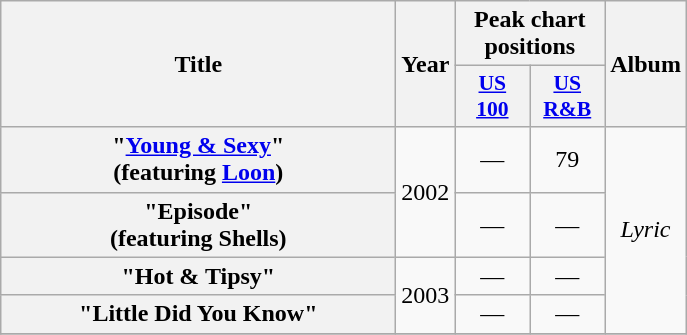<table class="wikitable plainrowheaders" style="text-align:center;" border="1">
<tr>
<th scope="col" rowspan="2" style="width:16em;">Title</th>
<th scope="col" rowspan="2">Year</th>
<th scope="col" colspan="2">Peak chart positions</th>
<th scope="col" rowspan="2">Album</th>
</tr>
<tr>
<th scope="col" style="width:3em;font-size:90%;"><a href='#'>US 100</a></th>
<th scope="col" style="width:3em;font-size:90%;"><a href='#'>US R&B</a></th>
</tr>
<tr>
<th scope="row">"<a href='#'>Young & Sexy</a>"<br><span>(featuring <a href='#'>Loon</a>)</span></th>
<td rowspan="2">2002</td>
<td>—</td>
<td>79</td>
<td rowspan="4"><em>Lyric</em></td>
</tr>
<tr>
<th scope="row">"Episode"<br><span>(featuring Shells)</span></th>
<td>—</td>
<td>—</td>
</tr>
<tr>
<th scope="row">"Hot & Tipsy"</th>
<td rowspan="2">2003</td>
<td>—</td>
<td>—</td>
</tr>
<tr>
<th scope="row">"Little Did You Know"</th>
<td>—</td>
<td>—</td>
</tr>
<tr>
</tr>
</table>
